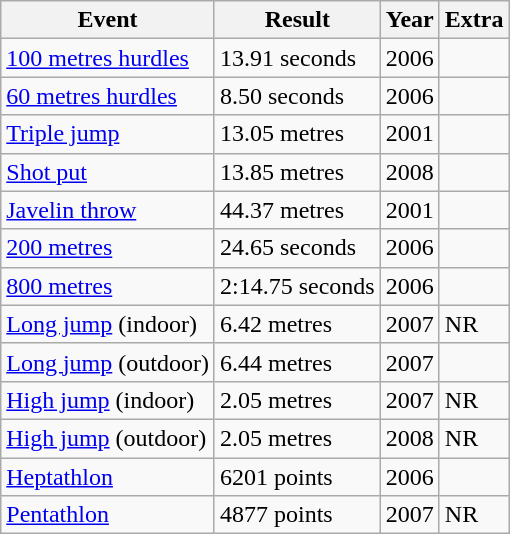<table class="wikitable">
<tr>
<th>Event</th>
<th>Result</th>
<th>Year</th>
<th>Extra</th>
</tr>
<tr>
<td><a href='#'>100 metres hurdles</a></td>
<td>13.91 seconds</td>
<td>2006</td>
<td></td>
</tr>
<tr>
<td><a href='#'>60 metres hurdles</a></td>
<td>8.50 seconds</td>
<td>2006</td>
<td></td>
</tr>
<tr>
<td><a href='#'>Triple jump</a></td>
<td>13.05 metres</td>
<td>2001</td>
<td></td>
</tr>
<tr>
<td><a href='#'>Shot put</a></td>
<td>13.85 metres</td>
<td>2008</td>
<td></td>
</tr>
<tr>
<td><a href='#'>Javelin throw</a></td>
<td>44.37 metres</td>
<td>2001</td>
<td></td>
</tr>
<tr>
<td><a href='#'>200 metres</a></td>
<td>24.65 seconds</td>
<td>2006</td>
<td></td>
</tr>
<tr>
<td><a href='#'>800 metres</a></td>
<td>2:14.75 seconds</td>
<td>2006</td>
<td></td>
</tr>
<tr>
<td><a href='#'>Long jump</a> (indoor)</td>
<td>6.42 metres</td>
<td>2007</td>
<td>NR</td>
</tr>
<tr>
<td><a href='#'>Long jump</a> (outdoor)</td>
<td>6.44 metres</td>
<td>2007</td>
<td></td>
</tr>
<tr>
<td><a href='#'>High jump</a> (indoor)</td>
<td>2.05 metres</td>
<td>2007</td>
<td>NR</td>
</tr>
<tr>
<td><a href='#'>High jump</a> (outdoor)</td>
<td>2.05 metres</td>
<td>2008</td>
<td>NR</td>
</tr>
<tr>
<td><a href='#'>Heptathlon</a></td>
<td>6201 points</td>
<td>2006</td>
<td></td>
</tr>
<tr>
<td><a href='#'>Pentathlon</a></td>
<td>4877 points</td>
<td>2007</td>
<td>NR</td>
</tr>
</table>
